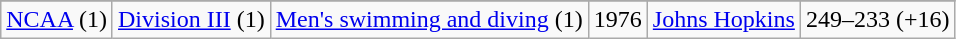<table class="wikitable">
<tr align="center">
</tr>
<tr align="center">
<td rowspan="1"><a href='#'>NCAA</a> (1)</td>
<td rowspan="1"><a href='#'>Division III</a> (1)</td>
<td rowspan="1"><a href='#'>Men's swimming and diving</a> (1)</td>
<td>1976</td>
<td><a href='#'>Johns Hopkins</a></td>
<td>249–233 (+16)</td>
</tr>
</table>
